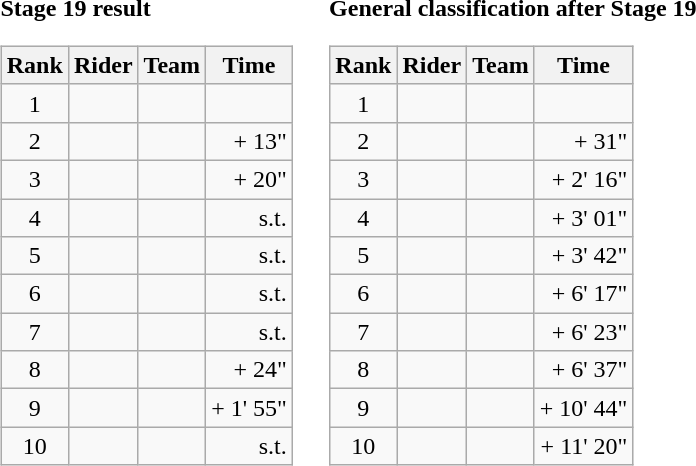<table>
<tr>
<td><strong>Stage 19 result</strong><br><table class="wikitable">
<tr>
<th scope="col">Rank</th>
<th scope="col">Rider</th>
<th scope="col">Team</th>
<th scope="col">Time</th>
</tr>
<tr>
<td style="text-align:center;">1</td>
<td></td>
<td></td>
<td style="text-align:right;"></td>
</tr>
<tr>
<td style="text-align:center;">2</td>
<td></td>
<td></td>
<td style="text-align:right;">+ 13"</td>
</tr>
<tr>
<td style="text-align:center;">3</td>
<td></td>
<td></td>
<td style="text-align:right;">+ 20"</td>
</tr>
<tr>
<td style="text-align:center;">4</td>
<td></td>
<td></td>
<td style="text-align:right;">s.t.</td>
</tr>
<tr>
<td style="text-align:center;">5</td>
<td></td>
<td></td>
<td style="text-align:right;">s.t.</td>
</tr>
<tr>
<td style="text-align:center;">6</td>
<td></td>
<td></td>
<td style="text-align:right;">s.t.</td>
</tr>
<tr>
<td style="text-align:center;">7</td>
<td></td>
<td></td>
<td style="text-align:right;">s.t.</td>
</tr>
<tr>
<td style="text-align:center;">8</td>
<td></td>
<td></td>
<td style="text-align:right;">+ 24"</td>
</tr>
<tr>
<td style="text-align:center;">9</td>
<td></td>
<td></td>
<td style="text-align:right;">+ 1' 55"</td>
</tr>
<tr>
<td style="text-align:center;">10</td>
<td></td>
<td></td>
<td style="text-align:right;">s.t.</td>
</tr>
</table>
</td>
<td></td>
<td><strong>General classification after Stage 19</strong><br><table class="wikitable">
<tr>
<th scope="col">Rank</th>
<th scope="col">Rider</th>
<th scope="col">Team</th>
<th scope="col">Time</th>
</tr>
<tr>
<td style="text-align:center;">1</td>
<td></td>
<td></td>
<td style="text-align:right;"></td>
</tr>
<tr>
<td style="text-align:center;">2</td>
<td></td>
<td></td>
<td style="text-align:right;">+ 31"</td>
</tr>
<tr>
<td style="text-align:center;">3</td>
<td></td>
<td></td>
<td style="text-align:right;">+ 2' 16"</td>
</tr>
<tr>
<td style="text-align:center;">4</td>
<td></td>
<td></td>
<td style="text-align:right;">+ 3' 01"</td>
</tr>
<tr>
<td style="text-align:center;">5</td>
<td></td>
<td></td>
<td style="text-align:right;">+ 3' 42"</td>
</tr>
<tr>
<td style="text-align:center;">6</td>
<td></td>
<td></td>
<td style="text-align:right;">+ 6' 17"</td>
</tr>
<tr>
<td style="text-align:center;">7</td>
<td></td>
<td></td>
<td style="text-align:right;">+ 6' 23"</td>
</tr>
<tr>
<td style="text-align:center;">8</td>
<td></td>
<td></td>
<td style="text-align:right;">+ 6' 37"</td>
</tr>
<tr>
<td style="text-align:center;">9</td>
<td></td>
<td></td>
<td style="text-align:right;">+ 10' 44"</td>
</tr>
<tr>
<td style="text-align:center;">10</td>
<td></td>
<td></td>
<td style="text-align:right;">+ 11' 20"</td>
</tr>
</table>
</td>
</tr>
</table>
